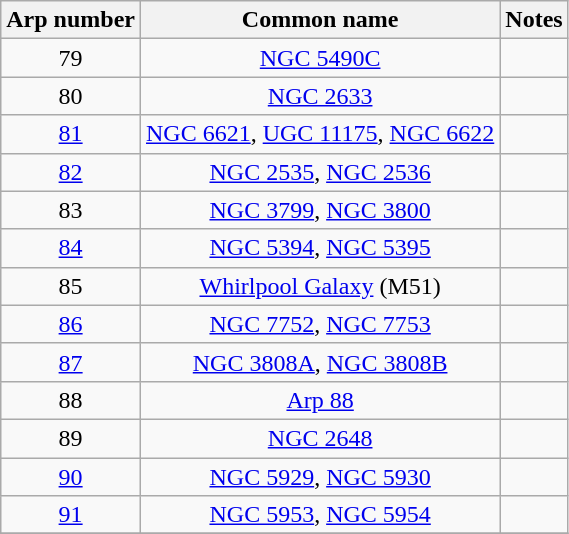<table class="wikitable" style="text-align:center;">
<tr>
<th>Arp number</th>
<th>Common name</th>
<th>Notes</th>
</tr>
<tr>
<td>79</td>
<td><a href='#'>NGC 5490C</a></td>
<td></td>
</tr>
<tr>
<td>80</td>
<td><a href='#'>NGC 2633</a></td>
<td></td>
</tr>
<tr>
<td><a href='#'>81</a></td>
<td><a href='#'>NGC 6621</a>, <a href='#'>UGC 11175</a>, <a href='#'>NGC 6622</a></td>
<td></td>
</tr>
<tr>
<td><a href='#'>82</a></td>
<td><a href='#'>NGC 2535</a>, <a href='#'>NGC 2536</a></td>
<td></td>
</tr>
<tr>
<td>83</td>
<td><a href='#'>NGC 3799</a>, <a href='#'>NGC 3800</a></td>
<td></td>
</tr>
<tr>
<td><a href='#'>84</a></td>
<td><a href='#'>NGC 5394</a>, <a href='#'>NGC 5395</a></td>
<td></td>
</tr>
<tr>
<td>85</td>
<td><a href='#'>Whirlpool Galaxy</a> (M51)</td>
<td></td>
</tr>
<tr>
<td><a href='#'>86</a></td>
<td><a href='#'>NGC 7752</a>, <a href='#'>NGC 7753</a></td>
<td></td>
</tr>
<tr>
<td><a href='#'>87</a></td>
<td><a href='#'>NGC 3808A</a>, <a href='#'>NGC 3808B</a></td>
<td></td>
</tr>
<tr>
<td>88</td>
<td><a href='#'>Arp 88</a></td>
<td></td>
</tr>
<tr>
<td>89</td>
<td><a href='#'>NGC 2648</a></td>
<td></td>
</tr>
<tr>
<td><a href='#'>90</a></td>
<td><a href='#'>NGC 5929</a>, <a href='#'>NGC 5930</a></td>
<td></td>
</tr>
<tr>
<td><a href='#'>91</a></td>
<td><a href='#'>NGC 5953</a>, <a href='#'>NGC 5954</a></td>
<td></td>
</tr>
<tr>
</tr>
</table>
